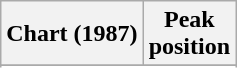<table class="wikitable sortable plainrowheaders" style="text-align:center">
<tr>
<th scope="col">Chart (1987)</th>
<th scope="col">Peak<br>position</th>
</tr>
<tr>
</tr>
<tr>
</tr>
<tr>
</tr>
<tr>
</tr>
<tr>
</tr>
</table>
